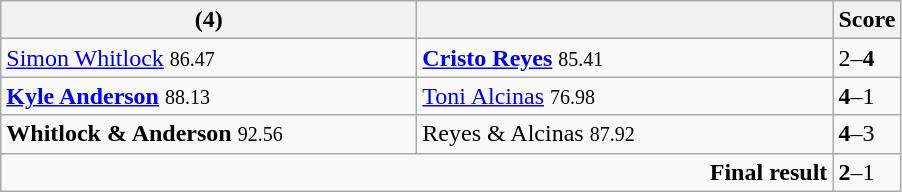<table class="wikitable">
<tr>
<th width=270><strong></strong> (4)</th>
<th width=270></th>
<th>Score</th>
</tr>
<tr>
<td><a href='#'>Simon Whitlock</a> <small><span>86.47</span></small></td>
<td><strong><a href='#'>Cristo Reyes</a></strong> <small><span>85.41</span></small></td>
<td>2–<strong>4</strong></td>
</tr>
<tr>
<td><strong><a href='#'>Kyle Anderson</a></strong> <small><span>88.13</span></small></td>
<td><a href='#'>Toni Alcinas</a> <small>76.98<span></span></small></td>
<td><strong>4</strong>–1</td>
</tr>
<tr>
<td><strong>Whitlock & Anderson</strong> <small><span>92.56</span></small></td>
<td>Reyes & Alcinas <small><span>87.92</span></small></td>
<td><strong>4</strong>–3</td>
</tr>
<tr>
<td colspan="2" align="right"><strong>Final result</strong></td>
<td><strong>2</strong>–1</td>
</tr>
</table>
